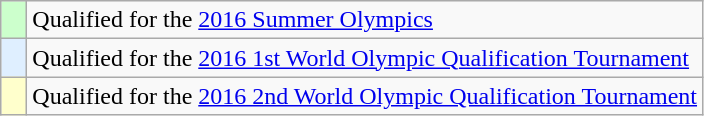<table class="wikitable" style="text-align:left;">
<tr>
<td width=10px bgcolor=#ccffcc></td>
<td>Qualified for the <a href='#'>2016 Summer Olympics</a></td>
</tr>
<tr>
<td width=10px bgcolor=#dfefff></td>
<td>Qualified for the <a href='#'>2016 1st World Olympic Qualification Tournament</a></td>
</tr>
<tr>
<td width=10px bgcolor=#ffffcc></td>
<td>Qualified for the <a href='#'>2016 2nd World Olympic Qualification Tournament</a></td>
</tr>
</table>
